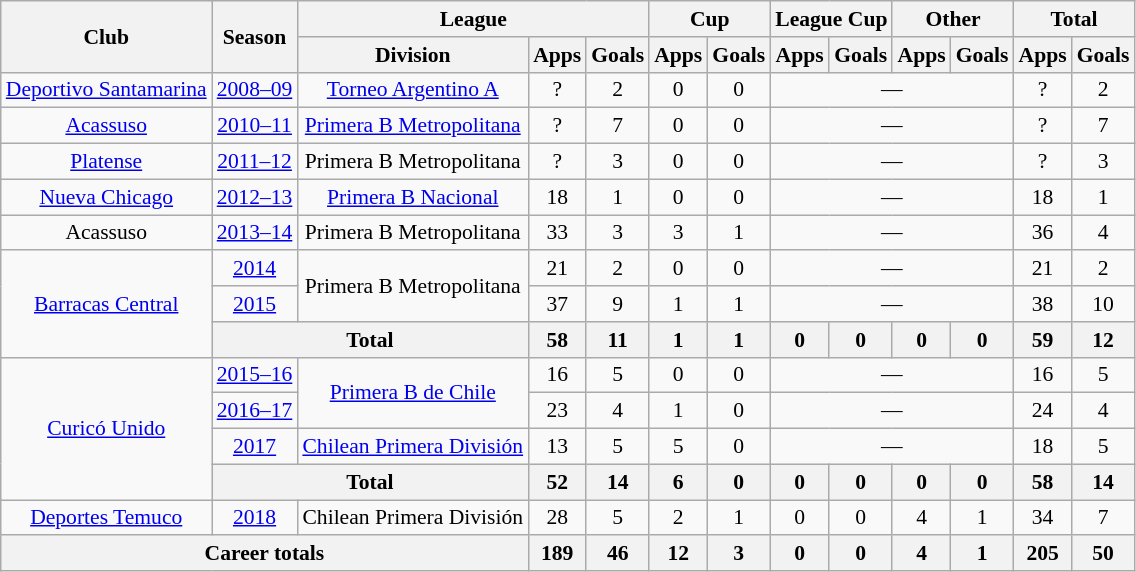<table class="wikitable" style="font-size:90%; text-align: center">
<tr>
<th rowspan=2>Club</th>
<th rowspan=2>Season</th>
<th colspan=3>League</th>
<th colspan=2>Cup</th>
<th colspan=2>League Cup</th>
<th colspan=2>Other</th>
<th colspan=2>Total</th>
</tr>
<tr>
<th>Division</th>
<th>Apps</th>
<th>Goals</th>
<th>Apps</th>
<th>Goals</th>
<th>Apps</th>
<th>Goals</th>
<th>Apps</th>
<th>Goals</th>
<th>Apps</th>
<th>Goals</th>
</tr>
<tr>
<td><a href='#'>Deportivo Santamarina</a></td>
<td><a href='#'>2008–09</a></td>
<td><a href='#'>Torneo Argentino A</a></td>
<td>?</td>
<td>2</td>
<td>0</td>
<td>0</td>
<td colspan=4>—</td>
<td>?</td>
<td>2</td>
</tr>
<tr>
<td><a href='#'>Acassuso</a></td>
<td><a href='#'>2010–11</a></td>
<td><a href='#'>Primera B Metropolitana</a></td>
<td>?</td>
<td>7</td>
<td>0</td>
<td>0</td>
<td colspan=4>—</td>
<td>?</td>
<td>7</td>
</tr>
<tr>
<td><a href='#'>Platense</a></td>
<td><a href='#'>2011–12</a></td>
<td>Primera B Metropolitana</td>
<td>?</td>
<td>3</td>
<td>0</td>
<td>0</td>
<td colspan=4>—</td>
<td>?</td>
<td>3</td>
</tr>
<tr>
<td><a href='#'>Nueva Chicago</a></td>
<td><a href='#'>2012–13</a></td>
<td><a href='#'>Primera B Nacional</a></td>
<td>18</td>
<td>1</td>
<td>0</td>
<td>0</td>
<td colspan=4>—</td>
<td>18</td>
<td>1</td>
</tr>
<tr>
<td>Acassuso</td>
<td><a href='#'>2013–14</a></td>
<td>Primera B Metropolitana</td>
<td>33</td>
<td>3</td>
<td>3</td>
<td>1</td>
<td colspan=4>—</td>
<td>36</td>
<td>4</td>
</tr>
<tr>
<td rowspan=3><a href='#'>Barracas Central</a></td>
<td><a href='#'>2014</a></td>
<td rowspan=2>Primera B Metropolitana</td>
<td>21</td>
<td>2</td>
<td>0</td>
<td>0</td>
<td colspan=4>—</td>
<td>21</td>
<td>2</td>
</tr>
<tr>
<td><a href='#'>2015</a></td>
<td>37</td>
<td>9</td>
<td>1</td>
<td>1</td>
<td colspan=4>—</td>
<td>38</td>
<td>10</td>
</tr>
<tr>
<th colspan=2>Total</th>
<th>58</th>
<th>11</th>
<th>1</th>
<th>1</th>
<th>0</th>
<th>0</th>
<th>0</th>
<th>0</th>
<th>59</th>
<th>12</th>
</tr>
<tr>
<td rowspan=4><a href='#'>Curicó Unido</a></td>
<td><a href='#'>2015–16</a></td>
<td rowspan=2><a href='#'>Primera B de Chile</a></td>
<td>16</td>
<td>5</td>
<td>0</td>
<td>0</td>
<td colspan=4>—</td>
<td>16</td>
<td>5</td>
</tr>
<tr>
<td><a href='#'>2016–17</a></td>
<td>23</td>
<td>4</td>
<td>1</td>
<td>0</td>
<td colspan=4>—</td>
<td>24</td>
<td>4</td>
</tr>
<tr>
<td><a href='#'>2017</a></td>
<td><a href='#'>Chilean Primera División</a></td>
<td>13</td>
<td>5</td>
<td>5</td>
<td>0</td>
<td colspan=4>—</td>
<td>18</td>
<td>5</td>
</tr>
<tr>
<th colspan=2>Total</th>
<th>52</th>
<th>14</th>
<th>6</th>
<th>0</th>
<th>0</th>
<th>0</th>
<th>0</th>
<th>0</th>
<th>58</th>
<th>14</th>
</tr>
<tr>
<td><a href='#'>Deportes Temuco</a></td>
<td><a href='#'>2018</a></td>
<td>Chilean Primera División</td>
<td>28</td>
<td>5</td>
<td>2</td>
<td>1</td>
<td>0</td>
<td>0</td>
<td>4</td>
<td>1</td>
<td>34</td>
<td>7</td>
</tr>
<tr>
<th colspan=3>Career totals</th>
<th>189</th>
<th>46</th>
<th>12</th>
<th>3</th>
<th>0</th>
<th>0</th>
<th>4</th>
<th>1</th>
<th>205</th>
<th>50</th>
</tr>
</table>
